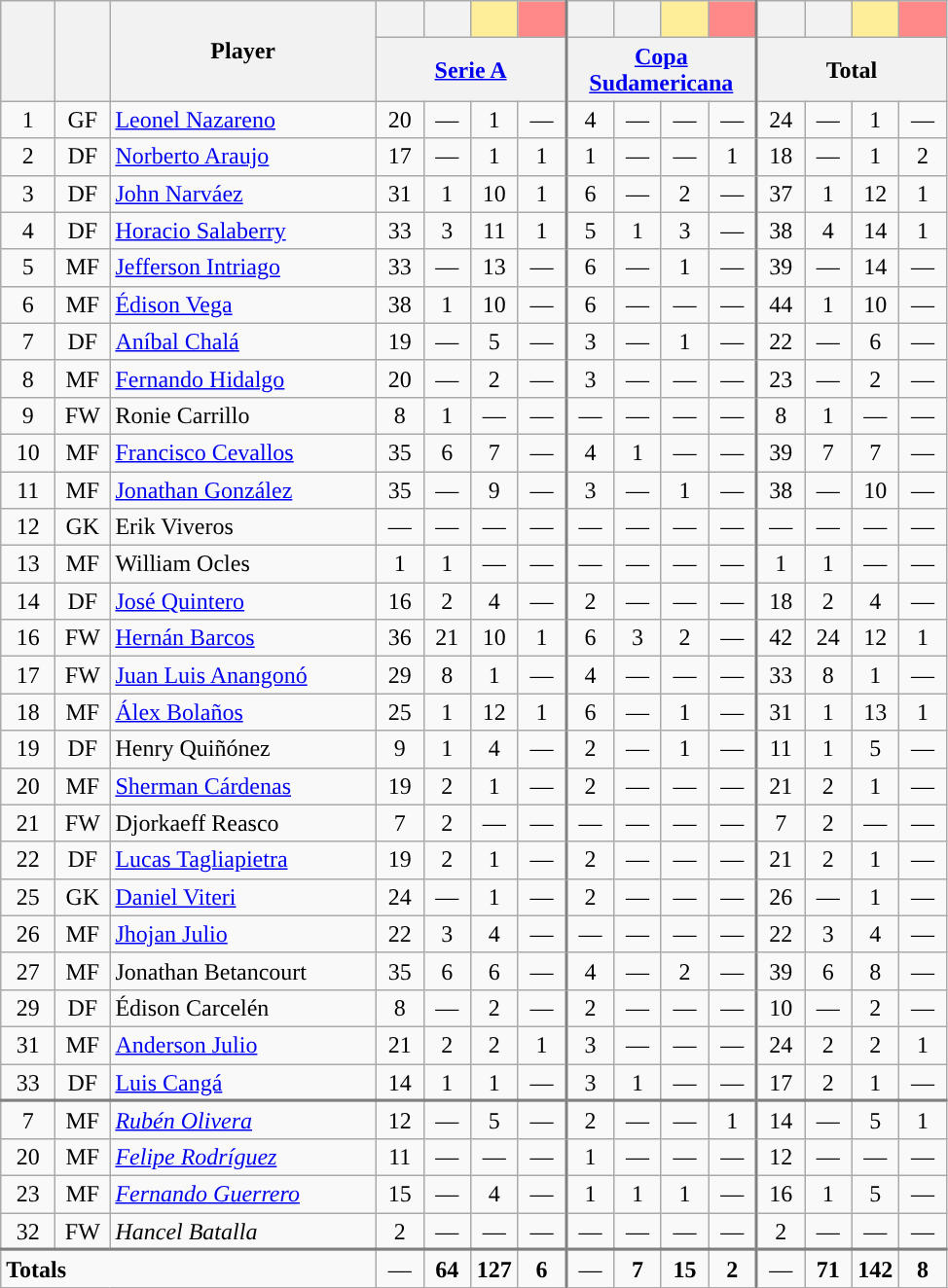<table class="wikitable sortable" style="text-align: center;">
<tr>
<th rowspan="2" width=30 align="center"><br></th>
<th rowspan="2" width=30 align="center"><br></th>
<th rowspan="2" width=175 align="center">Player<br></th>
<th width=25 style="background:"><br></th>
<th width=25 style="background:"><br></th>
<th width=25 style="background: #FFEE99"><br></th>
<th width=25 style="border-right:2px solid grey; background:#FF8888"><br></th>
<th width=25 style="background:"><br></th>
<th width=25 style="background:"><br></th>
<th width=25 style="background: #FFEE99"><br></th>
<th width=25 style="border-right:2px solid grey; background:#FF8888"><br></th>
<th width=25 style="background:"><br></th>
<th width=25 style="background:"><br></th>
<th width=25 style="background: #FFEE99"><br></th>
<th width=25 style="background: #FF8888"><br></th>
</tr>
<tr class="sortbottom">
<th colspan="4" style="border-right:2px solid grey;" align="center"><a href='#'>Serie A</a></th>
<th colspan="4" style="border-right:2px solid grey;" align="center"><a href='#'>Copa<br>Sudamericana</a></th>
<th colspan="4" align="center">Total</th>
</tr>
<tr>
<td>1</td>
<td>GF</td>
<td align=left><a href='#'>Leonel Nazareno</a></td>
<td>20</td>
<td>—</td>
<td>1</td>
<td>—</td>
<td style="border-left:2px solid grey">4</td>
<td>—</td>
<td>—</td>
<td>—</td>
<td style="border-left:2px solid grey">24</td>
<td>—</td>
<td>1</td>
<td>—</td>
</tr>
<tr>
<td>2</td>
<td>DF</td>
<td align=left><a href='#'>Norberto Araujo</a></td>
<td>17</td>
<td>—</td>
<td>1</td>
<td>1</td>
<td style="border-left:2px solid grey">1</td>
<td>—</td>
<td>—</td>
<td>1</td>
<td style="border-left:2px solid grey">18</td>
<td>—</td>
<td>1</td>
<td>2</td>
</tr>
<tr>
<td>3</td>
<td>DF</td>
<td align=left><a href='#'>John Narváez</a></td>
<td>31</td>
<td>1</td>
<td>10</td>
<td>1</td>
<td style="border-left:2px solid grey">6</td>
<td>—</td>
<td>2</td>
<td>—</td>
<td style="border-left:2px solid grey">37</td>
<td>1</td>
<td>12</td>
<td>1</td>
</tr>
<tr>
<td>4</td>
<td>DF</td>
<td align=left><a href='#'>Horacio Salaberry</a></td>
<td>33</td>
<td>3</td>
<td>11</td>
<td>1</td>
<td style="border-left:2px solid grey">5</td>
<td>1</td>
<td>3</td>
<td>—</td>
<td style="border-left:2px solid grey">38</td>
<td>4</td>
<td>14</td>
<td>1</td>
</tr>
<tr>
<td>5</td>
<td>MF</td>
<td align=left><a href='#'>Jefferson Intriago</a></td>
<td>33</td>
<td>—</td>
<td>13</td>
<td>—</td>
<td style="border-left:2px solid grey">6</td>
<td>—</td>
<td>1</td>
<td>—</td>
<td style="border-left:2px solid grey">39</td>
<td>—</td>
<td>14</td>
<td>—</td>
</tr>
<tr>
<td>6</td>
<td>MF</td>
<td align=left><a href='#'>Édison Vega</a></td>
<td>38</td>
<td>1</td>
<td>10</td>
<td>—</td>
<td style="border-left:2px solid grey">6</td>
<td>—</td>
<td>—</td>
<td>—</td>
<td style="border-left:2px solid grey">44</td>
<td>1</td>
<td>10</td>
<td>—</td>
</tr>
<tr>
<td>7</td>
<td>DF</td>
<td align=left><a href='#'>Aníbal Chalá</a></td>
<td>19</td>
<td>—</td>
<td>5</td>
<td>—</td>
<td style="border-left:2px solid grey">3</td>
<td>—</td>
<td>1</td>
<td>—</td>
<td style="border-left:2px solid grey">22</td>
<td>—</td>
<td>6</td>
<td>—</td>
</tr>
<tr>
<td>8</td>
<td>MF</td>
<td align=left><a href='#'>Fernando Hidalgo</a></td>
<td>20</td>
<td>—</td>
<td>2</td>
<td>—</td>
<td style="border-left:2px solid grey">3</td>
<td>—</td>
<td>—</td>
<td>—</td>
<td style="border-left:2px solid grey">23</td>
<td>—</td>
<td>2</td>
<td>—</td>
</tr>
<tr>
<td>9</td>
<td>FW</td>
<td align=left>Ronie Carrillo</td>
<td>8</td>
<td>1</td>
<td>—</td>
<td>—</td>
<td style="border-left:2px solid grey">—</td>
<td>—</td>
<td>—</td>
<td>—</td>
<td style="border-left:2px solid grey">8</td>
<td>1</td>
<td>—</td>
<td>—</td>
</tr>
<tr>
<td>10</td>
<td>MF</td>
<td align=left><a href='#'>Francisco Cevallos</a></td>
<td>35</td>
<td>6</td>
<td>7</td>
<td>—</td>
<td style="border-left:2px solid grey">4</td>
<td>1</td>
<td>—</td>
<td>—</td>
<td style="border-left:2px solid grey">39</td>
<td>7</td>
<td>7</td>
<td>—</td>
</tr>
<tr>
<td>11</td>
<td>MF</td>
<td align=left><a href='#'>Jonathan González</a></td>
<td>35</td>
<td>—</td>
<td>9</td>
<td>—</td>
<td style="border-left:2px solid grey">3</td>
<td>—</td>
<td>1</td>
<td>—</td>
<td style="border-left:2px solid grey">38</td>
<td>—</td>
<td>10</td>
<td>—</td>
</tr>
<tr>
<td>12</td>
<td>GK</td>
<td align=left>Erik Viveros</td>
<td>—</td>
<td>—</td>
<td>—</td>
<td>—</td>
<td style="border-left:2px solid grey">—</td>
<td>—</td>
<td>—</td>
<td>—</td>
<td style="border-left:2px solid grey">—</td>
<td>—</td>
<td>—</td>
<td>—</td>
</tr>
<tr>
<td>13</td>
<td>MF</td>
<td align=left>William Ocles</td>
<td>1</td>
<td>1</td>
<td>—</td>
<td>—</td>
<td style="border-left:2px solid grey">—</td>
<td>—</td>
<td>—</td>
<td>—</td>
<td style="border-left:2px solid grey">1</td>
<td>1</td>
<td>—</td>
<td>—</td>
</tr>
<tr>
<td>14</td>
<td>DF</td>
<td align=left><a href='#'>José Quintero</a></td>
<td>16</td>
<td>2</td>
<td>4</td>
<td>—</td>
<td style="border-left:2px solid grey">2</td>
<td>—</td>
<td>—</td>
<td>—</td>
<td style="border-left:2px solid grey">18</td>
<td>2</td>
<td>4</td>
<td>—</td>
</tr>
<tr>
<td>16</td>
<td>FW</td>
<td align=left><a href='#'>Hernán Barcos</a></td>
<td>36</td>
<td>21</td>
<td>10</td>
<td>1</td>
<td style="border-left:2px solid grey">6</td>
<td>3</td>
<td>2</td>
<td>—</td>
<td style="border-left:2px solid grey">42</td>
<td>24</td>
<td>12</td>
<td>1</td>
</tr>
<tr>
<td>17</td>
<td>FW</td>
<td align=left><a href='#'>Juan Luis Anangonó</a></td>
<td>29</td>
<td>8</td>
<td>1</td>
<td>—</td>
<td style="border-left:2px solid grey">4</td>
<td>—</td>
<td>—</td>
<td>—</td>
<td style="border-left:2px solid grey">33</td>
<td>8</td>
<td>1</td>
<td>—</td>
</tr>
<tr>
<td>18</td>
<td>MF</td>
<td align=left><a href='#'>Álex Bolaños</a></td>
<td>25</td>
<td>1</td>
<td>12</td>
<td>1</td>
<td style="border-left:2px solid grey">6</td>
<td>—</td>
<td>1</td>
<td>—</td>
<td style="border-left:2px solid grey">31</td>
<td>1</td>
<td>13</td>
<td>1</td>
</tr>
<tr>
<td>19</td>
<td>DF</td>
<td align=left>Henry Quiñónez</td>
<td>9</td>
<td>1</td>
<td>4</td>
<td>—</td>
<td style="border-left:2px solid grey">2</td>
<td>—</td>
<td>1</td>
<td>—</td>
<td style="border-left:2px solid grey">11</td>
<td>1</td>
<td>5</td>
<td>—</td>
</tr>
<tr>
<td>20</td>
<td>MF</td>
<td align=left><a href='#'>Sherman Cárdenas</a></td>
<td>19</td>
<td>2</td>
<td>1</td>
<td>—</td>
<td style="border-left:2px solid grey">2</td>
<td>—</td>
<td>—</td>
<td>—</td>
<td style="border-left:2px solid grey">21</td>
<td>2</td>
<td>1</td>
<td>—</td>
</tr>
<tr>
<td>21</td>
<td>FW</td>
<td align=left>Djorkaeff Reasco</td>
<td>7</td>
<td>2</td>
<td>—</td>
<td>—</td>
<td style="border-left:2px solid grey">—</td>
<td>—</td>
<td>—</td>
<td>—</td>
<td style="border-left:2px solid grey">7</td>
<td>2</td>
<td>—</td>
<td>—</td>
</tr>
<tr>
<td>22</td>
<td>DF</td>
<td align=left><a href='#'>Lucas Tagliapietra</a></td>
<td>19</td>
<td>2</td>
<td>1</td>
<td>—</td>
<td style="border-left:2px solid grey">2</td>
<td>—</td>
<td>—</td>
<td>—</td>
<td style="border-left:2px solid grey">21</td>
<td>2</td>
<td>1</td>
<td>—</td>
</tr>
<tr>
<td>25</td>
<td>GK</td>
<td align=left><a href='#'>Daniel Viteri</a></td>
<td>24</td>
<td>—</td>
<td>1</td>
<td>—</td>
<td style="border-left:2px solid grey">2</td>
<td>—</td>
<td>—</td>
<td>—</td>
<td style="border-left:2px solid grey">26</td>
<td>—</td>
<td>1</td>
<td>—</td>
</tr>
<tr>
<td>26</td>
<td>MF</td>
<td align=left><a href='#'>Jhojan Julio</a></td>
<td>22</td>
<td>3</td>
<td>4</td>
<td>—</td>
<td style="border-left:2px solid grey">—</td>
<td>—</td>
<td>—</td>
<td>—</td>
<td style="border-left:2px solid grey">22</td>
<td>3</td>
<td>4</td>
<td>—</td>
</tr>
<tr>
<td>27</td>
<td>MF</td>
<td align=left>Jonathan Betancourt</td>
<td>35</td>
<td>6</td>
<td>6</td>
<td>—</td>
<td style="border-left:2px solid grey">4</td>
<td>—</td>
<td>2</td>
<td>—</td>
<td style="border-left:2px solid grey">39</td>
<td>6</td>
<td>8</td>
<td>—</td>
</tr>
<tr>
<td>29</td>
<td>DF</td>
<td align=left>Édison Carcelén</td>
<td>8</td>
<td>—</td>
<td>2</td>
<td>—</td>
<td style="border-left:2px solid grey">2</td>
<td>—</td>
<td>—</td>
<td>—</td>
<td style="border-left:2px solid grey">10</td>
<td>—</td>
<td>2</td>
<td>—</td>
</tr>
<tr>
<td>31</td>
<td>MF</td>
<td align=left><a href='#'>Anderson Julio</a></td>
<td>21</td>
<td>2</td>
<td>2</td>
<td>1</td>
<td style="border-left:2px solid grey">3</td>
<td>—</td>
<td>—</td>
<td>—</td>
<td style="border-left:2px solid grey">24</td>
<td>2</td>
<td>2</td>
<td>1</td>
</tr>
<tr>
<td>33</td>
<td>DF</td>
<td align=left><a href='#'>Luis Cangá</a></td>
<td>14</td>
<td>1</td>
<td>1</td>
<td>—</td>
<td style="border-left:2px solid grey">3</td>
<td>1</td>
<td>—</td>
<td>—</td>
<td style="border-left:2px solid grey">17</td>
<td>2</td>
<td>1</td>
<td>—</td>
</tr>
<tr>
</tr>
<tr style="border-top:2px solid grey">
<td>7</td>
<td>MF</td>
<td align=left><em><a href='#'>Rubén Olivera</a></em></td>
<td>12</td>
<td>—</td>
<td>5</td>
<td>—</td>
<td style="border-left:2px solid grey">2</td>
<td>—</td>
<td>—</td>
<td>1</td>
<td style="border-left:2px solid grey">14</td>
<td>—</td>
<td>5</td>
<td>1</td>
</tr>
<tr>
<td>20</td>
<td>MF</td>
<td align=left><em><a href='#'>Felipe Rodríguez</a></em></td>
<td>11</td>
<td>—</td>
<td>—</td>
<td>—</td>
<td style="border-left:2px solid grey">1</td>
<td>—</td>
<td>—</td>
<td>—</td>
<td style="border-left:2px solid grey">12</td>
<td>—</td>
<td>—</td>
<td>—</td>
</tr>
<tr>
<td>23</td>
<td>MF</td>
<td align=left><em><a href='#'>Fernando Guerrero</a></em></td>
<td>15</td>
<td>—</td>
<td>4</td>
<td>—</td>
<td style="border-left:2px solid grey">1</td>
<td>1</td>
<td>1</td>
<td>—</td>
<td style="border-left:2px solid grey">16</td>
<td>1</td>
<td>5</td>
<td>—</td>
</tr>
<tr>
<td>32</td>
<td>FW</td>
<td align=left><em>Hancel Batalla</em></td>
<td>2</td>
<td>—</td>
<td>—</td>
<td>—</td>
<td style="border-left:2px solid grey">—</td>
<td>—</td>
<td>—</td>
<td>—</td>
<td style="border-left:2px solid grey">2</td>
<td>—</td>
<td>—</td>
<td>—</td>
</tr>
<tr>
</tr>
<tr class="sortbottom" style="border-top:2px solid grey">
<td colspan=3 align=left><strong>Totals</strong></td>
<td>—</td>
<td><strong>64</strong></td>
<td><strong>127</strong></td>
<td><strong>6</strong></td>
<td style="border-left:2px solid grey">—</td>
<td><strong>7</strong></td>
<td><strong>15</strong></td>
<td><strong>2</strong></td>
<td style="border-left:2px solid grey">—</td>
<td><strong>71</strong></td>
<td><strong>142</strong></td>
<td><strong>8</strong></td>
</tr>
</table>
